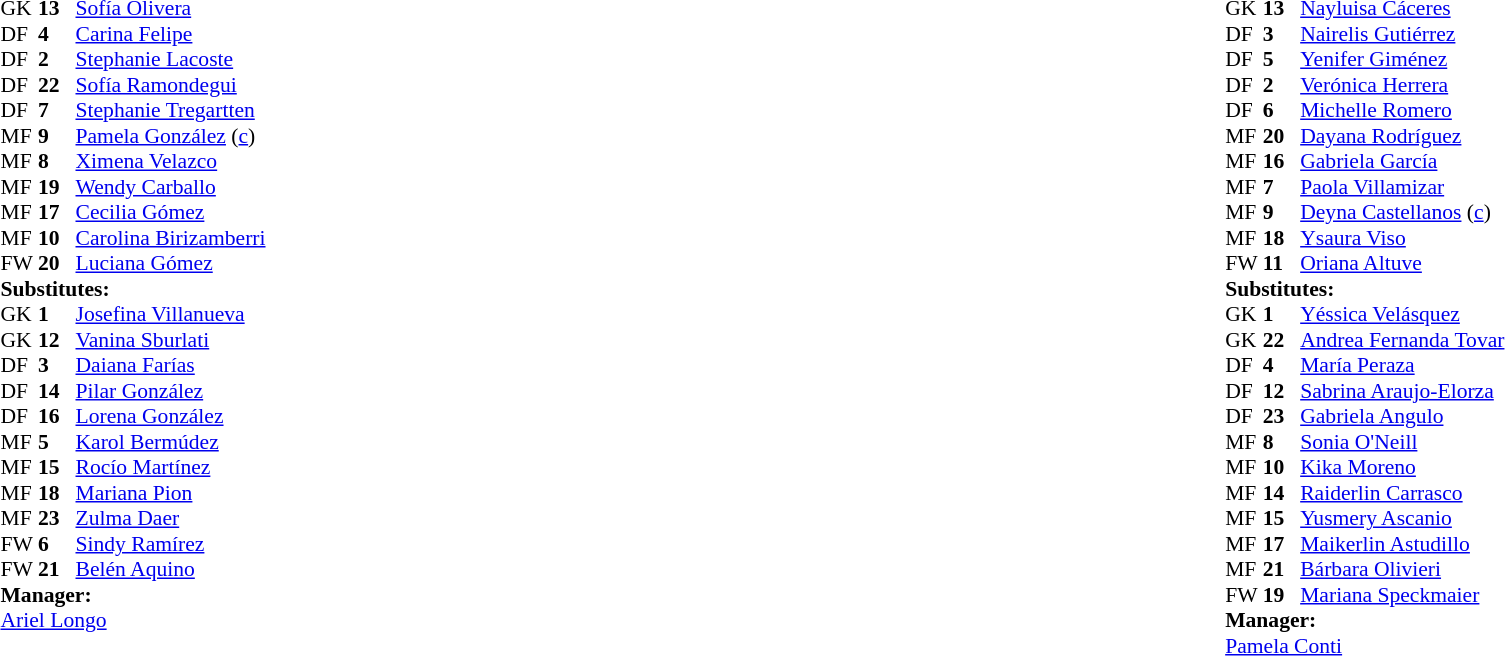<table width="100%">
<tr>
<td style="vertical-align:top; width:40%"><br><table style="font-size: 90%" cellspacing="0" cellpadding="0">
<tr>
<th width=25></th>
<th width=25></th>
</tr>
<tr>
<td>GK</td>
<td><strong>13</strong></td>
<td><a href='#'>Sofía Olivera</a></td>
</tr>
<tr>
<td>DF</td>
<td><strong>4</strong></td>
<td><a href='#'>Carina Felipe</a></td>
</tr>
<tr>
<td>DF</td>
<td><strong>2</strong></td>
<td><a href='#'>Stephanie Lacoste</a></td>
</tr>
<tr>
<td>DF</td>
<td><strong>22</strong></td>
<td><a href='#'>Sofía Ramondegui</a></td>
<td></td>
</tr>
<tr>
<td>DF</td>
<td><strong>7</strong></td>
<td><a href='#'>Stephanie Tregartten</a></td>
</tr>
<tr>
<td>MF</td>
<td><strong>9</strong></td>
<td><a href='#'>Pamela González</a> (<a href='#'>c</a>)</td>
<td></td>
</tr>
<tr>
<td>MF</td>
<td><strong>8</strong></td>
<td><a href='#'>Ximena Velazco</a></td>
<td></td>
<td></td>
</tr>
<tr>
<td>MF</td>
<td><strong>19</strong></td>
<td><a href='#'>Wendy Carballo</a></td>
</tr>
<tr>
<td>MF</td>
<td><strong>17</strong></td>
<td><a href='#'>Cecilia Gómez</a></td>
<td></td>
<td></td>
</tr>
<tr>
<td>MF</td>
<td><strong>10</strong></td>
<td><a href='#'>Carolina Birizamberri</a></td>
<td></td>
<td></td>
</tr>
<tr>
<td>FW</td>
<td><strong>20</strong></td>
<td><a href='#'>Luciana Gómez</a></td>
<td></td>
<td></td>
</tr>
<tr>
<td colspan=3><strong>Substitutes:</strong></td>
</tr>
<tr>
<td>GK</td>
<td><strong>1</strong></td>
<td><a href='#'>Josefina Villanueva</a></td>
</tr>
<tr>
<td>GK</td>
<td><strong>12</strong></td>
<td><a href='#'>Vanina Sburlati</a></td>
</tr>
<tr>
<td>DF</td>
<td><strong>3</strong></td>
<td><a href='#'>Daiana Farías</a></td>
</tr>
<tr>
<td>DF</td>
<td><strong>14</strong></td>
<td><a href='#'>Pilar González</a></td>
<td></td>
<td></td>
</tr>
<tr>
<td>DF</td>
<td><strong>16</strong></td>
<td><a href='#'>Lorena González</a></td>
</tr>
<tr>
<td>MF</td>
<td><strong>5</strong></td>
<td><a href='#'>Karol Bermúdez</a></td>
<td></td>
<td></td>
</tr>
<tr>
<td>MF</td>
<td><strong>15</strong></td>
<td><a href='#'>Rocío Martínez</a></td>
</tr>
<tr>
<td>MF</td>
<td><strong>18</strong></td>
<td><a href='#'>Mariana Pion</a></td>
</tr>
<tr>
<td>MF</td>
<td><strong>23</strong></td>
<td><a href='#'>Zulma Daer</a></td>
</tr>
<tr>
<td>FW</td>
<td><strong>6</strong></td>
<td><a href='#'>Sindy Ramírez</a></td>
<td></td>
<td></td>
</tr>
<tr>
<td>FW</td>
<td><strong>21</strong></td>
<td><a href='#'>Belén Aquino</a></td>
<td></td>
<td></td>
</tr>
<tr>
<td></td>
</tr>
<tr>
<td colspan=3><strong>Manager:</strong></td>
</tr>
<tr>
<td colspan="4"><a href='#'>Ariel Longo</a></td>
</tr>
</table>
</td>
<td style="vertical-align:top; width:50%"><br><table cellspacing="0" cellpadding="0" style="font-size:90%; margin:auto">
<tr>
<th width=25></th>
<th width=25></th>
</tr>
<tr>
<td>GK</td>
<td><strong>13</strong></td>
<td><a href='#'>Nayluisa Cáceres</a></td>
</tr>
<tr>
<td>DF</td>
<td><strong>3</strong></td>
<td><a href='#'>Nairelis Gutiérrez</a></td>
</tr>
<tr>
<td>DF</td>
<td><strong>5</strong></td>
<td><a href='#'>Yenifer Giménez</a></td>
<td></td>
</tr>
<tr>
<td>DF</td>
<td><strong>2</strong></td>
<td><a href='#'>Verónica Herrera</a></td>
</tr>
<tr>
<td>DF</td>
<td><strong>6</strong></td>
<td><a href='#'>Michelle Romero</a></td>
</tr>
<tr>
<td>MF</td>
<td><strong>20</strong></td>
<td><a href='#'>Dayana Rodríguez</a></td>
<td></td>
<td></td>
</tr>
<tr>
<td>MF</td>
<td><strong>16</strong></td>
<td><a href='#'>Gabriela García</a></td>
<td></td>
<td></td>
</tr>
<tr>
<td>MF</td>
<td><strong>7</strong></td>
<td><a href='#'>Paola Villamizar</a></td>
<td></td>
<td></td>
</tr>
<tr>
<td>MF</td>
<td><strong>9</strong></td>
<td><a href='#'>Deyna Castellanos</a> (<a href='#'>c</a>)</td>
</tr>
<tr>
<td>MF</td>
<td><strong>18</strong></td>
<td><a href='#'>Ysaura Viso</a></td>
<td></td>
<td></td>
</tr>
<tr>
<td>FW</td>
<td><strong>11</strong></td>
<td><a href='#'>Oriana Altuve</a></td>
</tr>
<tr>
<td colspan=3><strong>Substitutes:</strong></td>
</tr>
<tr>
<td>GK</td>
<td><strong>1</strong></td>
<td><a href='#'>Yéssica Velásquez</a></td>
</tr>
<tr>
<td>GK</td>
<td><strong>22</strong></td>
<td><a href='#'>Andrea Fernanda Tovar</a></td>
</tr>
<tr>
<td>DF</td>
<td><strong>4</strong></td>
<td><a href='#'>María Peraza</a></td>
</tr>
<tr>
<td>DF</td>
<td><strong>12</strong></td>
<td><a href='#'>Sabrina Araujo-Elorza</a></td>
</tr>
<tr>
<td>DF</td>
<td><strong>23</strong></td>
<td><a href='#'>Gabriela Angulo</a></td>
<td></td>
<td></td>
</tr>
<tr>
<td>MF</td>
<td><strong>8</strong></td>
<td><a href='#'>Sonia O'Neill</a></td>
</tr>
<tr>
<td>MF</td>
<td><strong>10</strong></td>
<td><a href='#'>Kika Moreno</a></td>
<td></td>
<td></td>
</tr>
<tr>
<td>MF</td>
<td><strong>14</strong></td>
<td><a href='#'>Raiderlin Carrasco</a></td>
</tr>
<tr>
<td>MF</td>
<td><strong>15</strong></td>
<td><a href='#'>Yusmery Ascanio</a></td>
</tr>
<tr>
<td>MF</td>
<td><strong>17</strong></td>
<td><a href='#'>Maikerlin Astudillo</a></td>
<td></td>
<td></td>
</tr>
<tr>
<td>MF</td>
<td><strong>21</strong></td>
<td><a href='#'>Bárbara Olivieri</a></td>
</tr>
<tr>
<td>FW</td>
<td><strong>19</strong></td>
<td><a href='#'>Mariana Speckmaier</a></td>
<td></td>
<td></td>
</tr>
<tr>
<td colspan=3><strong>Manager:</strong></td>
</tr>
<tr>
<td colspan="4"> <a href='#'>Pamela Conti</a></td>
</tr>
</table>
</td>
</tr>
</table>
